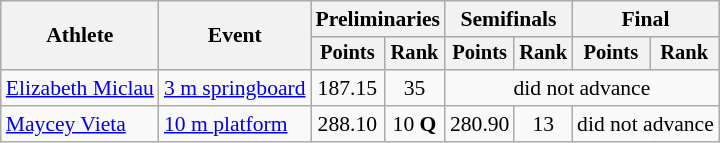<table class=wikitable style="font-size:90%;">
<tr>
<th rowspan="2">Athlete</th>
<th rowspan="2">Event</th>
<th colspan="2">Preliminaries</th>
<th colspan="2">Semifinals</th>
<th colspan="2">Final</th>
</tr>
<tr style="font-size:95%">
<th>Points</th>
<th>Rank</th>
<th>Points</th>
<th>Rank</th>
<th>Points</th>
<th>Rank</th>
</tr>
<tr align=center>
<td align=left><a href='#'>Elizabeth Miclau</a></td>
<td align=left><a href='#'>3 m springboard</a></td>
<td>187.15</td>
<td>35</td>
<td colspan=4>did not advance</td>
</tr>
<tr align=center>
<td align=left><a href='#'>Maycey Vieta</a></td>
<td align=left><a href='#'>10 m platform</a></td>
<td>288.10</td>
<td>10 <strong>Q</strong></td>
<td>280.90</td>
<td>13</td>
<td colspan=2>did not advance</td>
</tr>
</table>
